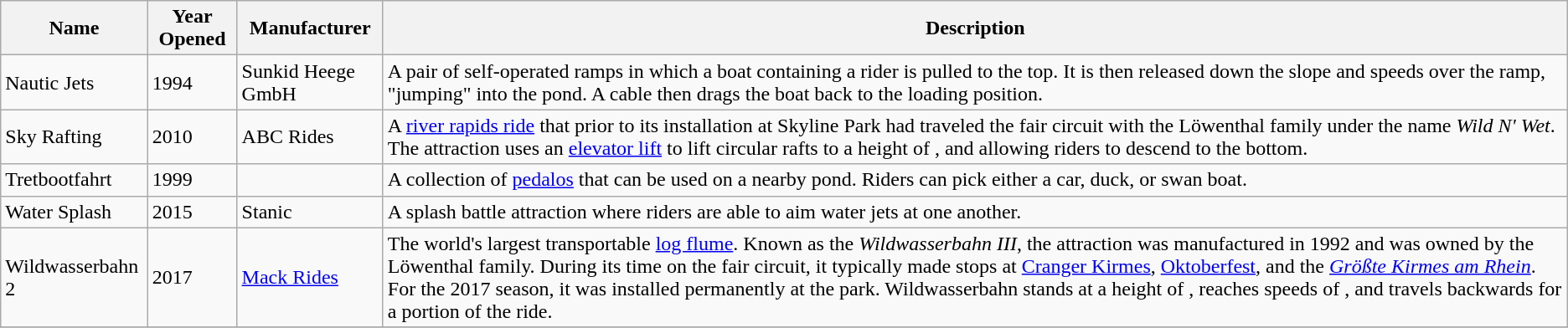<table class="wikitable sortable">
<tr>
<th>Name</th>
<th>Year Opened</th>
<th>Manufacturer</th>
<th>Description</th>
</tr>
<tr>
<td>Nautic Jets</td>
<td>1994</td>
<td>Sunkid Heege GmbH</td>
<td>A pair of self-operated ramps in which a boat containing a rider is pulled to the top. It is then released down the slope and speeds over the ramp, "jumping" into the pond. A cable then drags the boat back to the loading position.</td>
</tr>
<tr>
<td>Sky Rafting</td>
<td>2010</td>
<td>ABC Rides</td>
<td>A <a href='#'>river rapids ride</a> that prior to its installation at Skyline Park had traveled the fair circuit with the Löwenthal family under the name <em>Wild N' Wet</em>. The attraction uses an <a href='#'>elevator lift</a> to lift circular rafts to a height of , and allowing riders to descend to the bottom.</td>
</tr>
<tr>
<td>Tretbootfahrt</td>
<td>1999</td>
<td></td>
<td>A collection of <a href='#'>pedalos</a> that can be used on a nearby pond. Riders can pick either a car, duck, or swan boat.</td>
</tr>
<tr>
<td>Water Splash</td>
<td>2015</td>
<td>Stanic</td>
<td>A splash battle attraction where riders are able to aim water jets at one another.</td>
</tr>
<tr>
<td>Wildwasserbahn 2</td>
<td>2017</td>
<td><a href='#'>Mack Rides</a></td>
<td>The world's largest transportable <a href='#'>log flume</a>. Known as the <em>Wildwasserbahn III</em>, the attraction was manufactured in 1992 and was owned by the Löwenthal family. During its time on the fair circuit, it typically made stops at <a href='#'>Cranger Kirmes</a>, <a href='#'>Oktoberfest</a>, and the <em><a href='#'>Größte Kirmes am Rhein</a></em>. For the 2017 season, it was installed permanently at the park. Wildwasserbahn stands at a height of , reaches speeds of , and travels backwards for a portion of the ride.</td>
</tr>
<tr>
</tr>
</table>
